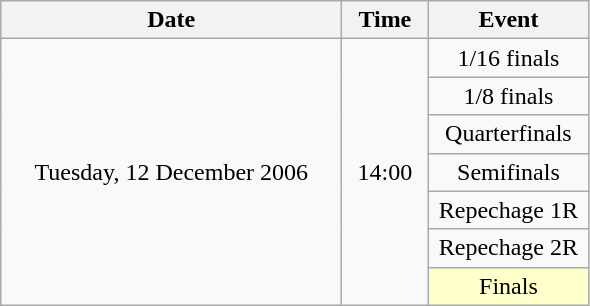<table class = "wikitable" style="text-align:center;">
<tr>
<th width=220>Date</th>
<th width=50>Time</th>
<th width=100>Event</th>
</tr>
<tr>
<td rowspan=7>Tuesday, 12 December 2006</td>
<td rowspan=7>14:00</td>
<td>1/16 finals</td>
</tr>
<tr>
<td>1/8 finals</td>
</tr>
<tr>
<td>Quarterfinals</td>
</tr>
<tr>
<td>Semifinals</td>
</tr>
<tr>
<td>Repechage 1R</td>
</tr>
<tr>
<td>Repechage 2R</td>
</tr>
<tr>
<td bgcolor=ffffcc>Finals</td>
</tr>
</table>
